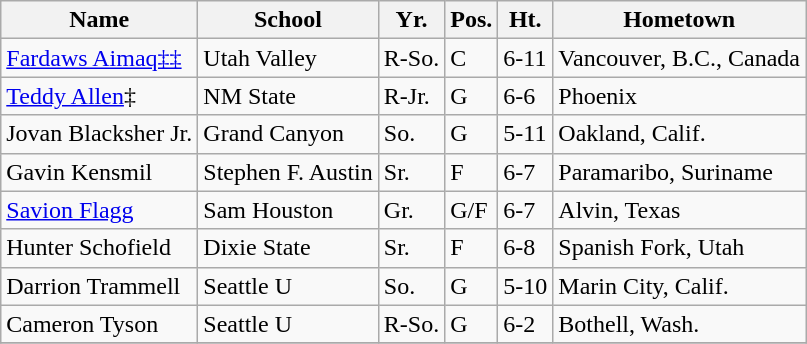<table class="wikitable">
<tr>
<th>Name</th>
<th>School</th>
<th>Yr.</th>
<th>Pos.</th>
<th>Ht.</th>
<th>Hometown</th>
</tr>
<tr>
<td><a href='#'>Fardaws Aimaq‡‡</a></td>
<td>Utah Valley</td>
<td>R-So.</td>
<td>C</td>
<td>6-11</td>
<td>Vancouver, B.C., Canada</td>
</tr>
<tr>
<td><a href='#'>Teddy Allen</a>‡</td>
<td>NM State</td>
<td>R-Jr.</td>
<td>G</td>
<td>6-6</td>
<td>Phoenix</td>
</tr>
<tr>
<td>Jovan Blacksher Jr.</td>
<td>Grand Canyon</td>
<td>So.</td>
<td>G</td>
<td>5-11</td>
<td>Oakland, Calif.</td>
</tr>
<tr>
<td>Gavin Kensmil</td>
<td>Stephen F. Austin</td>
<td>Sr.</td>
<td>F</td>
<td>6-7</td>
<td>Paramaribo, Suriname</td>
</tr>
<tr>
<td><a href='#'>Savion Flagg</a></td>
<td>Sam Houston</td>
<td>Gr.</td>
<td>G/F</td>
<td>6-7</td>
<td>Alvin, Texas</td>
</tr>
<tr>
<td>Hunter Schofield</td>
<td>Dixie State</td>
<td>Sr.</td>
<td>F</td>
<td>6-8</td>
<td>Spanish Fork, Utah</td>
</tr>
<tr>
<td>Darrion Trammell</td>
<td>Seattle U</td>
<td>So.</td>
<td>G</td>
<td>5-10</td>
<td>Marin City, Calif.</td>
</tr>
<tr>
<td>Cameron Tyson</td>
<td>Seattle U</td>
<td>R-So.</td>
<td>G</td>
<td>6-2</td>
<td>Bothell, Wash.</td>
</tr>
<tr>
</tr>
</table>
